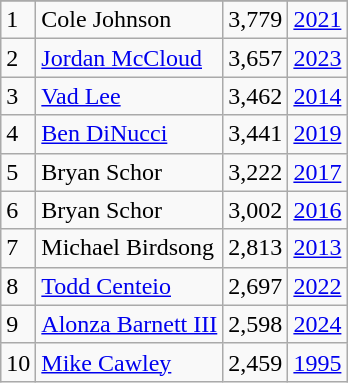<table class="wikitable">
<tr>
</tr>
<tr>
<td>1</td>
<td>Cole Johnson</td>
<td>3,779</td>
<td><a href='#'>2021</a></td>
</tr>
<tr>
<td>2</td>
<td><a href='#'>Jordan McCloud</a></td>
<td>3,657</td>
<td><a href='#'>2023</a></td>
</tr>
<tr>
<td>3</td>
<td><a href='#'>Vad Lee</a></td>
<td>3,462</td>
<td><a href='#'>2014</a></td>
</tr>
<tr>
<td>4</td>
<td><a href='#'>Ben DiNucci</a></td>
<td>3,441</td>
<td><a href='#'>2019</a></td>
</tr>
<tr>
<td>5</td>
<td>Bryan Schor</td>
<td>3,222</td>
<td><a href='#'>2017</a></td>
</tr>
<tr>
<td>6</td>
<td>Bryan Schor</td>
<td>3,002</td>
<td><a href='#'>2016</a></td>
</tr>
<tr>
<td>7</td>
<td>Michael Birdsong</td>
<td>2,813</td>
<td><a href='#'>2013</a></td>
</tr>
<tr>
<td>8</td>
<td><a href='#'>Todd Centeio</a></td>
<td>2,697</td>
<td><a href='#'>2022</a></td>
</tr>
<tr>
<td>9</td>
<td><a href='#'>Alonza Barnett III</a></td>
<td>2,598</td>
<td><a href='#'>2024</a></td>
</tr>
<tr>
<td>10</td>
<td><a href='#'>Mike Cawley</a></td>
<td>2,459</td>
<td><a href='#'>1995</a></td>
</tr>
</table>
